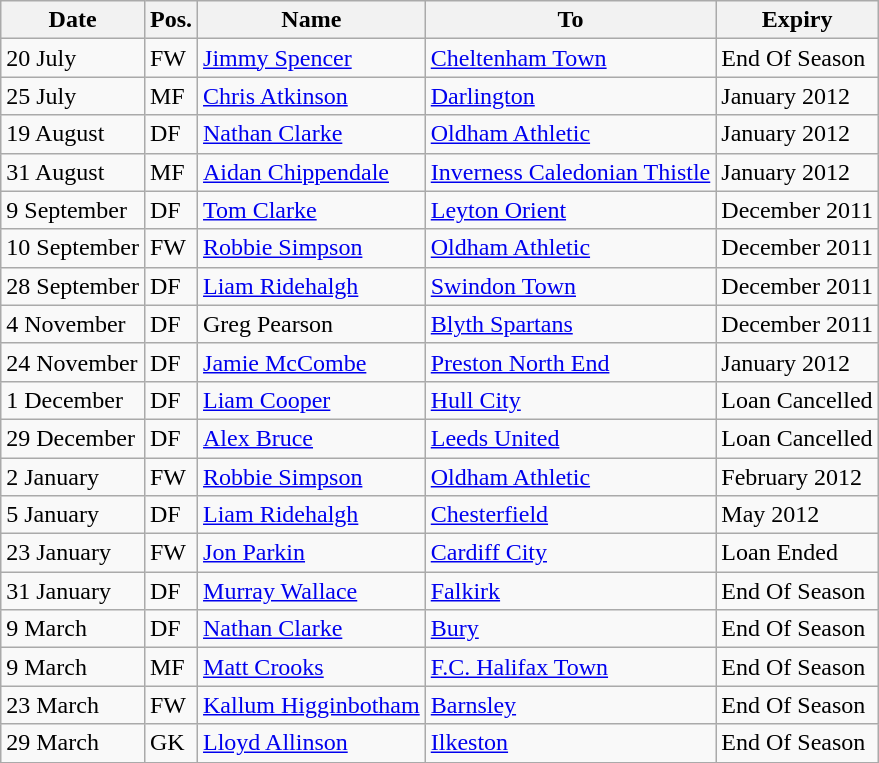<table class="wikitable">
<tr>
<th>Date</th>
<th>Pos.</th>
<th>Name</th>
<th>To</th>
<th>Expiry</th>
</tr>
<tr>
<td>20 July</td>
<td>FW</td>
<td> <a href='#'>Jimmy Spencer</a></td>
<td> <a href='#'>Cheltenham Town</a></td>
<td>End Of Season</td>
</tr>
<tr>
<td>25 July</td>
<td>MF</td>
<td> <a href='#'>Chris Atkinson</a></td>
<td> <a href='#'>Darlington</a></td>
<td>January 2012</td>
</tr>
<tr>
<td>19 August</td>
<td>DF</td>
<td> <a href='#'>Nathan Clarke</a></td>
<td> <a href='#'>Oldham Athletic</a></td>
<td>January 2012</td>
</tr>
<tr>
<td>31 August</td>
<td>MF</td>
<td> <a href='#'>Aidan Chippendale</a></td>
<td> <a href='#'>Inverness Caledonian Thistle</a></td>
<td>January 2012</td>
</tr>
<tr>
<td>9 September</td>
<td>DF</td>
<td> <a href='#'>Tom Clarke</a></td>
<td> <a href='#'>Leyton Orient</a></td>
<td>December 2011</td>
</tr>
<tr>
<td>10 September</td>
<td>FW</td>
<td> <a href='#'>Robbie Simpson</a></td>
<td> <a href='#'>Oldham Athletic</a></td>
<td>December 2011</td>
</tr>
<tr>
<td>28 September</td>
<td>DF</td>
<td> <a href='#'>Liam Ridehalgh</a></td>
<td> <a href='#'>Swindon Town</a></td>
<td>December 2011</td>
</tr>
<tr>
<td>4 November</td>
<td>DF</td>
<td> Greg Pearson</td>
<td> <a href='#'>Blyth Spartans</a></td>
<td>December 2011</td>
</tr>
<tr>
<td>24 November</td>
<td>DF</td>
<td> <a href='#'>Jamie McCombe</a></td>
<td> <a href='#'>Preston North End</a></td>
<td>January 2012</td>
</tr>
<tr>
<td>1 December</td>
<td>DF</td>
<td> <a href='#'>Liam Cooper</a></td>
<td> <a href='#'>Hull City</a></td>
<td>Loan Cancelled</td>
</tr>
<tr>
<td>29 December</td>
<td>DF</td>
<td> <a href='#'>Alex Bruce</a></td>
<td> <a href='#'>Leeds United</a></td>
<td>Loan Cancelled</td>
</tr>
<tr>
<td>2 January</td>
<td>FW</td>
<td> <a href='#'>Robbie Simpson</a></td>
<td> <a href='#'>Oldham Athletic</a></td>
<td>February 2012</td>
</tr>
<tr>
<td>5 January</td>
<td>DF</td>
<td> <a href='#'>Liam Ridehalgh</a></td>
<td> <a href='#'>Chesterfield</a></td>
<td>May 2012</td>
</tr>
<tr>
<td>23 January</td>
<td>FW</td>
<td> <a href='#'>Jon Parkin</a></td>
<td> <a href='#'>Cardiff City</a></td>
<td>Loan Ended</td>
</tr>
<tr>
<td>31 January</td>
<td>DF</td>
<td> <a href='#'>Murray Wallace</a></td>
<td> <a href='#'>Falkirk</a></td>
<td>End Of Season</td>
</tr>
<tr>
<td>9 March</td>
<td>DF</td>
<td> <a href='#'>Nathan Clarke</a></td>
<td> <a href='#'>Bury</a></td>
<td>End Of Season</td>
</tr>
<tr>
<td>9 March</td>
<td>MF</td>
<td> <a href='#'>Matt Crooks</a></td>
<td> <a href='#'>F.C. Halifax Town</a></td>
<td>End Of Season</td>
</tr>
<tr>
<td>23 March</td>
<td>FW</td>
<td> <a href='#'>Kallum Higginbotham</a></td>
<td> <a href='#'>Barnsley</a></td>
<td>End Of Season</td>
</tr>
<tr>
<td>29 March</td>
<td>GK</td>
<td> <a href='#'>Lloyd Allinson</a></td>
<td> <a href='#'>Ilkeston</a></td>
<td>End Of Season</td>
</tr>
<tr>
</tr>
</table>
